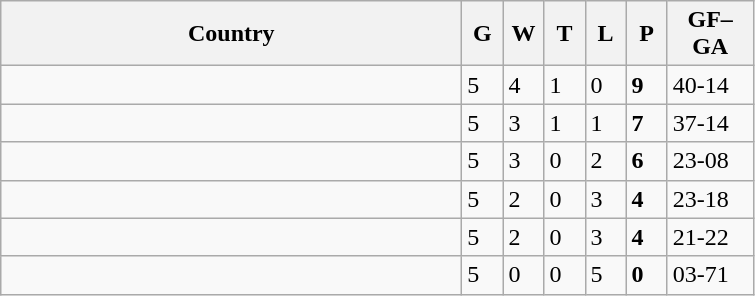<table class="wikitable sortable">
<tr>
<th bgcolor="#efefef" width="300">Country</th>
<th bgcolor="#efefef" width="20">G</th>
<th bgcolor="#efefef" width="20">W</th>
<th bgcolor="#efefef" width="20">T</th>
<th bgcolor="#efefef" width="20">L</th>
<th bgcolor="#efefef" width="20">P</th>
<th bgcolor="#efefef" width="50">GF–GA</th>
</tr>
<tr>
<td></td>
<td>5</td>
<td>4</td>
<td>1</td>
<td>0</td>
<td><strong>9</strong></td>
<td>40-14</td>
</tr>
<tr>
<td></td>
<td>5</td>
<td>3</td>
<td>1</td>
<td>1</td>
<td><strong>7</strong></td>
<td>37-14</td>
</tr>
<tr>
<td></td>
<td>5</td>
<td>3</td>
<td>0</td>
<td>2</td>
<td><strong>6</strong></td>
<td>23-08</td>
</tr>
<tr>
<td></td>
<td>5</td>
<td>2</td>
<td>0</td>
<td>3</td>
<td><strong>4</strong></td>
<td>23-18</td>
</tr>
<tr>
<td></td>
<td>5</td>
<td>2</td>
<td>0</td>
<td>3</td>
<td><strong>4</strong></td>
<td>21-22</td>
</tr>
<tr>
<td></td>
<td>5</td>
<td>0</td>
<td>0</td>
<td>5</td>
<td><strong>0</strong></td>
<td>03-71</td>
</tr>
</table>
